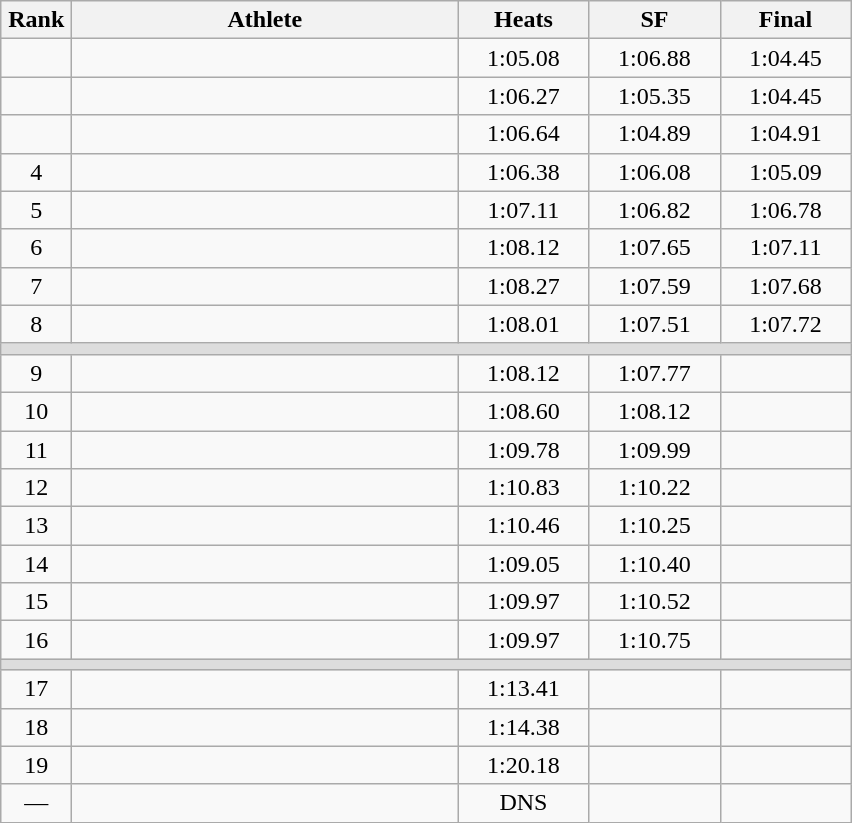<table class=wikitable style="text-align:center">
<tr>
<th width=40>Rank</th>
<th width=250>Athlete</th>
<th width=80>Heats</th>
<th width=80>SF</th>
<th width=80>Final</th>
</tr>
<tr>
<td></td>
<td align=left></td>
<td>1:05.08</td>
<td>1:06.88</td>
<td>1:04.45</td>
</tr>
<tr>
<td></td>
<td align=left></td>
<td>1:06.27</td>
<td>1:05.35</td>
<td>1:04.45</td>
</tr>
<tr>
<td></td>
<td align=left></td>
<td>1:06.64</td>
<td>1:04.89</td>
<td>1:04.91</td>
</tr>
<tr>
<td>4</td>
<td align=left></td>
<td>1:06.38</td>
<td>1:06.08</td>
<td>1:05.09</td>
</tr>
<tr>
<td>5</td>
<td align=left></td>
<td>1:07.11</td>
<td>1:06.82</td>
<td>1:06.78</td>
</tr>
<tr>
<td>6</td>
<td align=left></td>
<td>1:08.12</td>
<td>1:07.65</td>
<td>1:07.11</td>
</tr>
<tr>
<td>7</td>
<td align=left></td>
<td>1:08.27</td>
<td>1:07.59</td>
<td>1:07.68</td>
</tr>
<tr>
<td>8</td>
<td align=left></td>
<td>1:08.01</td>
<td>1:07.51</td>
<td>1:07.72</td>
</tr>
<tr bgcolor=#DDDDDD>
<td colspan=5></td>
</tr>
<tr>
<td>9</td>
<td align=left></td>
<td>1:08.12</td>
<td>1:07.77</td>
<td></td>
</tr>
<tr>
<td>10</td>
<td align=left></td>
<td>1:08.60</td>
<td>1:08.12</td>
<td></td>
</tr>
<tr>
<td>11</td>
<td align=left></td>
<td>1:09.78</td>
<td>1:09.99</td>
<td></td>
</tr>
<tr>
<td>12</td>
<td align=left></td>
<td>1:10.83</td>
<td>1:10.22</td>
<td></td>
</tr>
<tr>
<td>13</td>
<td align=left></td>
<td>1:10.46</td>
<td>1:10.25</td>
<td></td>
</tr>
<tr>
<td>14</td>
<td align=left></td>
<td>1:09.05</td>
<td>1:10.40</td>
<td></td>
</tr>
<tr>
<td>15</td>
<td align=left></td>
<td>1:09.97</td>
<td>1:10.52</td>
<td></td>
</tr>
<tr>
<td>16</td>
<td align=left></td>
<td>1:09.97</td>
<td>1:10.75</td>
<td></td>
</tr>
<tr bgcolor=#DDDDDD>
<td colspan=5></td>
</tr>
<tr>
<td>17</td>
<td align=left></td>
<td>1:13.41</td>
<td></td>
<td></td>
</tr>
<tr>
<td>18</td>
<td align=left></td>
<td>1:14.38</td>
<td></td>
<td></td>
</tr>
<tr>
<td>19</td>
<td align=left></td>
<td>1:20.18</td>
<td></td>
<td></td>
</tr>
<tr>
<td>—</td>
<td align=left></td>
<td>DNS</td>
<td></td>
<td></td>
</tr>
</table>
